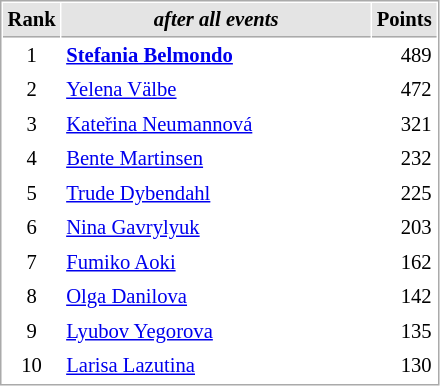<table cellspacing="1" cellpadding="3" style="border:1px solid #AAAAAA;font-size:86%">
<tr style="background-color: #E4E4E4;">
<th style="border-bottom:1px solid #AAAAAA" width=10>Rank</th>
<th style="border-bottom:1px solid #AAAAAA" width=200><em>after all events</em></th>
<th style="border-bottom:1px solid #AAAAAA" width=20 align=right>Points</th>
</tr>
<tr>
<td align=center>1</td>
<td> <strong><a href='#'>Stefania Belmondo</a></strong></td>
<td align=right>489</td>
</tr>
<tr>
<td align=center>2</td>
<td> <a href='#'>Yelena Välbe</a></td>
<td align=right>472</td>
</tr>
<tr>
<td align=center>3</td>
<td> <a href='#'>Kateřina Neumannová</a></td>
<td align=right>321</td>
</tr>
<tr>
<td align=center>4</td>
<td> <a href='#'>Bente Martinsen</a></td>
<td align=right>232</td>
</tr>
<tr>
<td align=center>5</td>
<td> <a href='#'>Trude Dybendahl</a></td>
<td align=right>225</td>
</tr>
<tr>
<td align=center>6</td>
<td> <a href='#'>Nina Gavrylyuk</a></td>
<td align=right>203</td>
</tr>
<tr>
<td align=center>7</td>
<td> <a href='#'>Fumiko Aoki</a></td>
<td align=right>162</td>
</tr>
<tr>
<td align=center>8</td>
<td> <a href='#'>Olga Danilova</a></td>
<td align=right>142</td>
</tr>
<tr>
<td align=center>9</td>
<td> <a href='#'>Lyubov Yegorova</a></td>
<td align=right>135</td>
</tr>
<tr>
<td align=center>10</td>
<td> <a href='#'>Larisa Lazutina</a></td>
<td align=right>130</td>
</tr>
</table>
